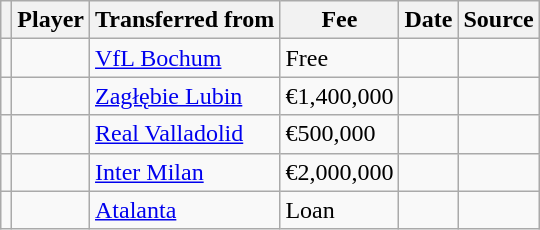<table class="wikitable plainrowheaders sortable">
<tr>
<th></th>
<th scope="col">Player</th>
<th>Transferred from</th>
<th style="width: 65px;">Fee</th>
<th scope="col">Date</th>
<th scope="col">Source</th>
</tr>
<tr>
<td align=center></td>
<td></td>
<td> <a href='#'>VfL Bochum</a></td>
<td>Free</td>
<td></td>
<td></td>
</tr>
<tr>
<td align=center></td>
<td></td>
<td> <a href='#'>Zagłębie Lubin</a></td>
<td>€1,400,000</td>
<td></td>
<td></td>
</tr>
<tr>
<td align=center></td>
<td></td>
<td> <a href='#'>Real Valladolid</a></td>
<td>€500,000</td>
<td></td>
<td></td>
</tr>
<tr>
<td align=center></td>
<td></td>
<td> <a href='#'>Inter Milan</a></td>
<td>€2,000,000</td>
<td></td>
<td></td>
</tr>
<tr>
<td align=center></td>
<td></td>
<td> <a href='#'>Atalanta</a></td>
<td>Loan</td>
<td></td>
<td></td>
</tr>
</table>
